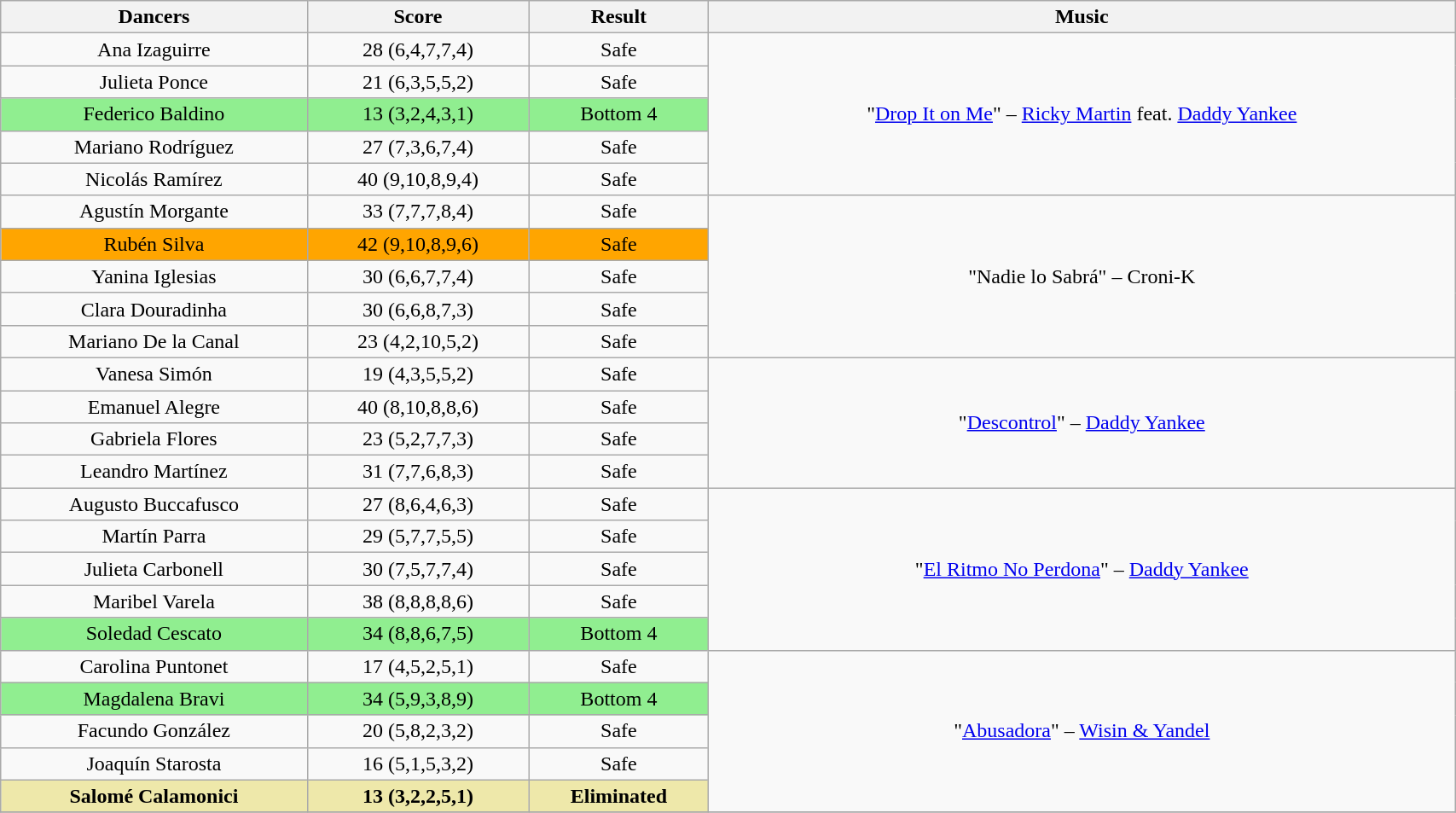<table class="wikitable" width="90%" style="text-align:center;">
<tr bgcolor="f2f2f2">
<td><strong>Dancers</strong></td>
<td><strong>Score</strong></td>
<td><strong>Result</strong></td>
<td><strong>Music</strong></td>
</tr>
<tr>
<td>Ana Izaguirre</td>
<td>28 (6,4,7,7,4)</td>
<td>Safe</td>
<td rowspan=5>"<a href='#'>Drop It on Me</a>" – <a href='#'>Ricky Martin</a> feat. <a href='#'>Daddy Yankee</a></td>
</tr>
<tr>
<td>Julieta Ponce</td>
<td>21 (6,3,5,5,2)</td>
<td>Safe</td>
</tr>
<tr bgcolor=lightgreen>
<td>Federico Baldino</td>
<td>13 (3,2,4,3,1)</td>
<td>Bottom 4</td>
</tr>
<tr>
<td>Mariano Rodríguez</td>
<td>27 (7,3,6,7,4)</td>
<td>Safe</td>
</tr>
<tr>
<td>Nicolás Ramírez</td>
<td>40 (9,10,8,9,4)</td>
<td>Safe</td>
</tr>
<tr>
<td>Agustín Morgante</td>
<td>33 (7,7,7,8,4)</td>
<td>Safe</td>
<td rowspan=5>"Nadie lo Sabrá" – Croni-K</td>
</tr>
<tr bgcolor=orange>
<td>Rubén Silva</td>
<td>42 (9,10,8,9,6)</td>
<td>Safe</td>
</tr>
<tr>
<td>Yanina Iglesias</td>
<td>30 (6,6,7,7,4)</td>
<td>Safe</td>
</tr>
<tr>
<td>Clara Douradinha</td>
<td>30 (6,6,8,7,3)</td>
<td>Safe</td>
</tr>
<tr>
<td>Mariano De la Canal</td>
<td>23 (4,2,10,5,2)</td>
<td>Safe</td>
</tr>
<tr>
<td>Vanesa Simón</td>
<td>19 (4,3,5,5,2)</td>
<td>Safe</td>
<td rowspan=4>"<a href='#'>Descontrol</a>" – <a href='#'>Daddy Yankee</a></td>
</tr>
<tr>
<td>Emanuel Alegre</td>
<td>40 (8,10,8,8,6)</td>
<td>Safe</td>
</tr>
<tr>
<td>Gabriela Flores</td>
<td>23 (5,2,7,7,3)</td>
<td>Safe</td>
</tr>
<tr>
<td>Leandro Martínez</td>
<td>31 (7,7,6,8,3)</td>
<td>Safe</td>
</tr>
<tr>
<td>Augusto Buccafusco</td>
<td>27 (8,6,4,6,3)</td>
<td>Safe</td>
<td rowspan=5>"<a href='#'>El Ritmo No Perdona</a>" – <a href='#'>Daddy Yankee</a></td>
</tr>
<tr>
<td>Martín Parra</td>
<td>29 (5,7,7,5,5)</td>
<td>Safe</td>
</tr>
<tr>
<td>Julieta Carbonell</td>
<td>30 (7,5,7,7,4)</td>
<td>Safe</td>
</tr>
<tr>
<td>Maribel Varela</td>
<td>38 (8,8,8,8,6)</td>
<td>Safe</td>
</tr>
<tr bgcolor=lightgreen>
<td>Soledad Cescato</td>
<td>34 (8,8,6,7,5)</td>
<td>Bottom 4</td>
</tr>
<tr>
<td>Carolina Puntonet</td>
<td>17 (4,5,2,5,1)</td>
<td>Safe</td>
<td rowspan=5>"<a href='#'>Abusadora</a>" – <a href='#'>Wisin & Yandel</a></td>
</tr>
<tr bgcolor=lightgreen>
<td>Magdalena Bravi</td>
<td>34 (5,9,3,8,9)</td>
<td>Bottom 4</td>
</tr>
<tr>
<td>Facundo González</td>
<td>20 (5,8,2,3,2)</td>
<td>Safe</td>
</tr>
<tr>
<td>Joaquín Starosta</td>
<td>16 (5,1,5,3,2)</td>
<td>Safe</td>
</tr>
<tr bgcolor=palegoldenrod>
<td><strong>Salomé Calamonici</strong></td>
<td><strong>13 (3,2,2,5,1)</strong></td>
<td><strong>Eliminated</strong></td>
</tr>
<tr>
</tr>
</table>
